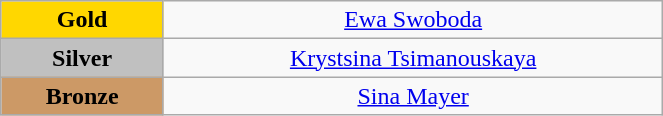<table class="wikitable" style="text-align:center; " width="35%">
<tr>
<td bgcolor="gold"><strong>Gold</strong></td>
<td><a href='#'>Ewa Swoboda</a><br>  <small><em></em></small></td>
</tr>
<tr>
<td bgcolor="silver"><strong>Silver</strong></td>
<td><a href='#'>Krystsina Tsimanouskaya</a><br>  <small><em></em></small></td>
</tr>
<tr>
<td bgcolor="CC9966"><strong>Bronze</strong></td>
<td><a href='#'>Sina Mayer</a><br>  <small><em></em></small></td>
</tr>
</table>
